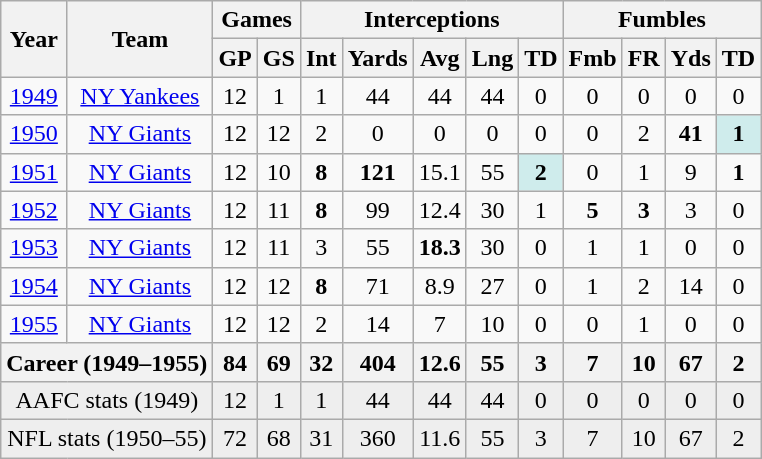<table class="wikitable" style="text-align:center">
<tr>
<th rowspan="2">Year</th>
<th rowspan="2">Team</th>
<th colspan="2">Games</th>
<th colspan="5">Interceptions</th>
<th colspan="4">Fumbles</th>
</tr>
<tr>
<th>GP</th>
<th>GS</th>
<th>Int</th>
<th>Yards</th>
<th>Avg</th>
<th>Lng</th>
<th>TD</th>
<th>Fmb</th>
<th>FR</th>
<th>Yds</th>
<th>TD</th>
</tr>
<tr>
<td><a href='#'>1949</a></td>
<td><a href='#'>NY Yankees</a></td>
<td>12</td>
<td>1</td>
<td>1</td>
<td>44</td>
<td>44</td>
<td>44</td>
<td>0</td>
<td>0</td>
<td>0</td>
<td>0</td>
<td>0</td>
</tr>
<tr>
<td><a href='#'>1950</a></td>
<td><a href='#'>NY Giants</a></td>
<td>12</td>
<td>12</td>
<td>2</td>
<td>0</td>
<td>0</td>
<td>0</td>
<td>0</td>
<td>0</td>
<td>2</td>
<td><strong>41 </strong></td>
<td style="background:#cfecec;"><strong>1</strong></td>
</tr>
<tr>
<td><a href='#'>1951</a></td>
<td><a href='#'>NY Giants</a></td>
<td>12</td>
<td>10</td>
<td><strong>8 </strong></td>
<td><strong>121</strong></td>
<td>15.1</td>
<td>55</td>
<td style="background:#cfecec;"><strong> 2</strong></td>
<td>0</td>
<td>1</td>
<td>9</td>
<td><strong>1</strong></td>
</tr>
<tr>
<td><a href='#'>1952</a></td>
<td><a href='#'>NY Giants</a></td>
<td>12</td>
<td>11</td>
<td><strong>8 </strong></td>
<td>99</td>
<td>12.4</td>
<td>30</td>
<td>1</td>
<td><strong>5</strong></td>
<td><strong>3</strong></td>
<td>3</td>
<td>0</td>
</tr>
<tr>
<td><a href='#'>1953</a></td>
<td><a href='#'>NY Giants</a></td>
<td>12</td>
<td>11</td>
<td>3</td>
<td>55</td>
<td><strong>18.3</strong></td>
<td>30</td>
<td>0</td>
<td>1</td>
<td>1</td>
<td>0</td>
<td>0</td>
</tr>
<tr>
<td><a href='#'>1954</a></td>
<td><a href='#'>NY Giants</a></td>
<td>12</td>
<td>12</td>
<td><strong>8 </strong></td>
<td>71</td>
<td>8.9</td>
<td>27</td>
<td>0</td>
<td>1</td>
<td>2</td>
<td>14</td>
<td>0</td>
</tr>
<tr>
<td><a href='#'>1955</a></td>
<td><a href='#'>NY Giants</a></td>
<td>12</td>
<td>12</td>
<td>2</td>
<td>14</td>
<td>7</td>
<td>10</td>
<td>0</td>
<td>0</td>
<td>1</td>
<td>0</td>
<td>0</td>
</tr>
<tr>
<th colspan="2">Career (1949–1955)</th>
<th>84</th>
<th>69</th>
<th>32</th>
<th>404</th>
<th>12.6</th>
<th>55</th>
<th>3</th>
<th>7</th>
<th>10</th>
<th>67</th>
<th>2</th>
</tr>
<tr class="sortbottom" style="background:#EEEEEE;">
<td style="text-align:center;" colspan="2">AAFC stats (1949)</td>
<td>12</td>
<td>1</td>
<td>1</td>
<td>44</td>
<td>44</td>
<td>44</td>
<td>0</td>
<td>0</td>
<td>0</td>
<td>0</td>
<td>0</td>
</tr>
<tr class="sortbottom" style="background:#EEEEEE;">
<td style="text-align:center;" colspan="2">NFL stats (1950–55)</td>
<td>72</td>
<td>68</td>
<td>31</td>
<td>360</td>
<td>11.6</td>
<td>55</td>
<td>3</td>
<td>7</td>
<td>10</td>
<td>67</td>
<td>2</td>
</tr>
</table>
